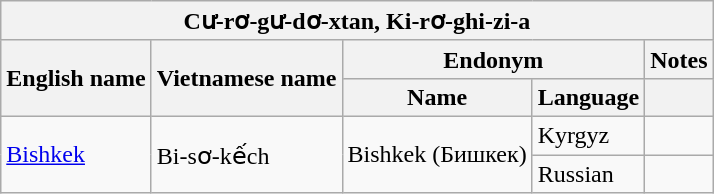<table class="wikitable sortable">
<tr>
<th colspan="5"> Cư-rơ-gư-dơ-xtan, Ki-rơ-ghi-zi-a</th>
</tr>
<tr>
<th rowspan="2">English name</th>
<th rowspan="2">Vietnamese name</th>
<th colspan="2">Endonym</th>
<th>Notes</th>
</tr>
<tr>
<th>Name</th>
<th>Language</th>
<th></th>
</tr>
<tr>
<td rowspan="2"><a href='#'>Bishkek</a></td>
<td rowspan="2">Bi-sơ-kếch</td>
<td rowspan="2">Bishkek (Бишкек)</td>
<td>Kyrgyz</td>
<td></td>
</tr>
<tr>
<td>Russian</td>
<td></td>
</tr>
</table>
